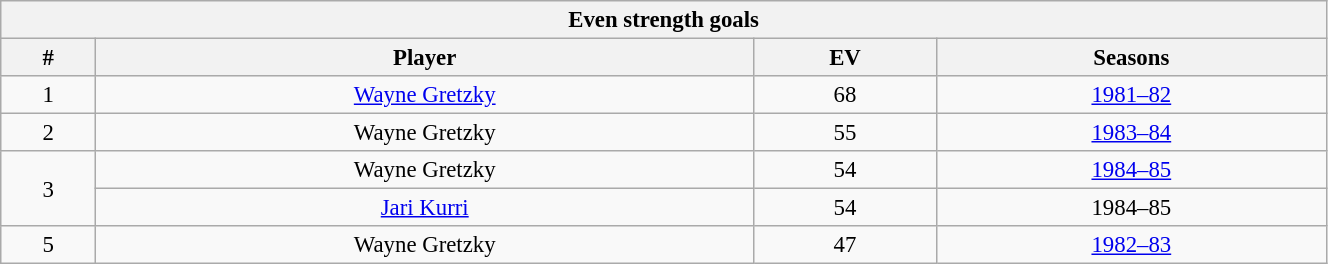<table class="wikitable" style="text-align: center; font-size: 95%" width="70%">
<tr>
<th colspan="4">Even strength goals</th>
</tr>
<tr>
<th>#</th>
<th>Player</th>
<th>EV</th>
<th>Seasons</th>
</tr>
<tr>
<td>1</td>
<td><a href='#'>Wayne Gretzky</a></td>
<td>68</td>
<td><a href='#'>1981–82</a></td>
</tr>
<tr>
<td>2</td>
<td>Wayne Gretzky</td>
<td>55</td>
<td><a href='#'>1983–84</a></td>
</tr>
<tr>
<td rowspan="2">3</td>
<td>Wayne Gretzky</td>
<td>54</td>
<td><a href='#'>1984–85</a></td>
</tr>
<tr>
<td><a href='#'>Jari Kurri</a></td>
<td>54</td>
<td>1984–85</td>
</tr>
<tr>
<td>5</td>
<td>Wayne Gretzky</td>
<td>47</td>
<td><a href='#'>1982–83</a></td>
</tr>
</table>
